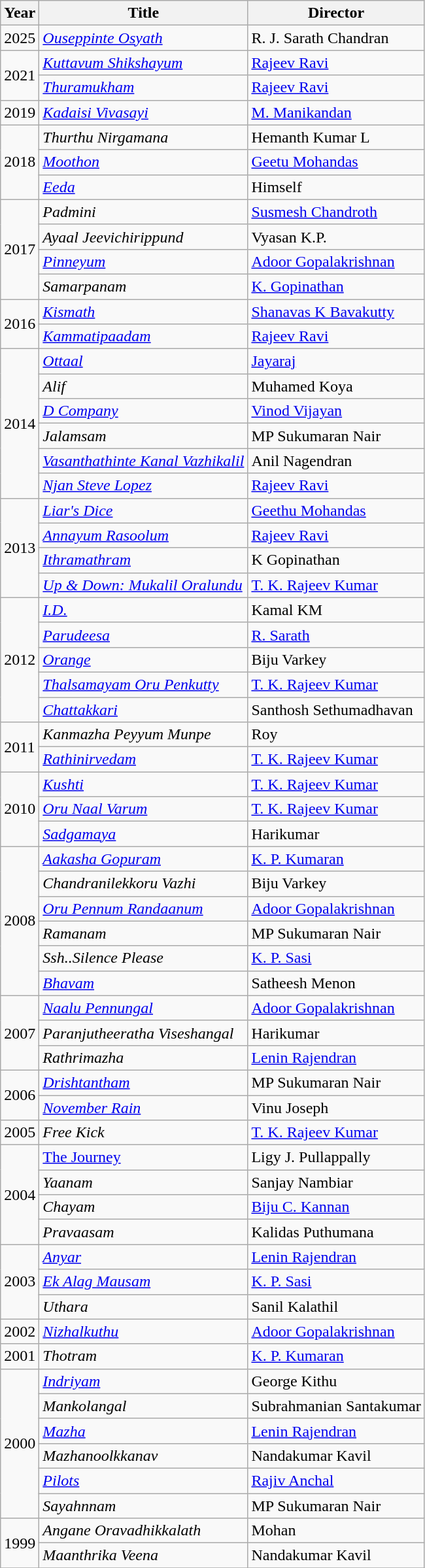<table class="wikitable sortable">
<tr ">
<th>Year</th>
<th>Title</th>
<th>Director</th>
</tr>
<tr>
<td>2025</td>
<td><em><a href='#'>Ouseppinte Osyath</a></em></td>
<td>R. J. Sarath Chandran</td>
</tr>
<tr>
<td rowspan="2">2021</td>
<td><em><a href='#'>Kuttavum Shikshayum</a></em></td>
<td><a href='#'>Rajeev Ravi</a></td>
</tr>
<tr>
<td><em><a href='#'>Thuramukham</a></em></td>
<td><a href='#'>Rajeev Ravi</a></td>
</tr>
<tr>
<td>2019</td>
<td><em><a href='#'>Kadaisi Vivasayi</a></em></td>
<td><a href='#'>M. Manikandan</a></td>
</tr>
<tr>
<td rowspan="3">2018</td>
<td><em>Thurthu Nirgamana</em></td>
<td>Hemanth Kumar L</td>
</tr>
<tr>
<td><em><a href='#'>Moothon</a></em></td>
<td><a href='#'>Geetu Mohandas</a></td>
</tr>
<tr>
<td><em><a href='#'>Eeda</a></em></td>
<td>Himself</td>
</tr>
<tr>
<td rowspan="4">2017</td>
<td><em>Padmini</em></td>
<td><a href='#'>Susmesh Chandroth</a></td>
</tr>
<tr>
<td><em>Ayaal Jeevichirippund </em></td>
<td>Vyasan K.P.</td>
</tr>
<tr>
<td><em><a href='#'>Pinneyum</a></em></td>
<td><a href='#'>Adoor Gopalakrishnan</a></td>
</tr>
<tr>
<td><em>Samarpanam  </em></td>
<td><a href='#'>K. Gopinathan</a></td>
</tr>
<tr>
<td rowspan="2">2016</td>
<td><a href='#'><em>Kismath</em></a></td>
<td><a href='#'>Shanavas K Bavakutty</a></td>
</tr>
<tr>
<td><em><a href='#'>Kammatipaadam</a></em></td>
<td><a href='#'>Rajeev Ravi</a></td>
</tr>
<tr>
<td rowspan="6">2014</td>
<td><em><a href='#'>Ottaal</a></em></td>
<td><a href='#'>Jayaraj</a></td>
</tr>
<tr>
<td><em> Alif  </em></td>
<td>Muhamed Koya</td>
</tr>
<tr>
<td><a href='#'><em>D Company</em></a></td>
<td><a href='#'>Vinod Vijayan</a></td>
</tr>
<tr>
<td><em> Jalamsam  </em></td>
<td>MP Sukumaran Nair</td>
</tr>
<tr>
<td><em><a href='#'>Vasanthathinte Kanal Vazhikalil</a></em></td>
<td>Anil Nagendran</td>
</tr>
<tr>
<td><a href='#'><em>Njan Steve Lopez</em></a></td>
<td><a href='#'>Rajeev Ravi</a></td>
</tr>
<tr>
<td rowspan="4">2013</td>
<td><a href='#'><em>Liar's Dice</em></a></td>
<td><a href='#'>Geethu Mohandas</a></td>
</tr>
<tr>
<td><em><a href='#'>Annayum Rasoolum</a></em></td>
<td><a href='#'>Rajeev Ravi</a></td>
</tr>
<tr>
<td><a href='#'><em>Ithramathram</em></a></td>
<td>K Gopinathan</td>
</tr>
<tr>
<td><a href='#'><em>Up & Down: Mukalil Oralundu</em></a></td>
<td><a href='#'>T. K. Rajeev Kumar</a></td>
</tr>
<tr>
<td rowspan="5">2012</td>
<td><a href='#'><em>I.D.</em></a></td>
<td>Kamal KM</td>
</tr>
<tr>
<td><em><a href='#'>Parudeesa</a></em></td>
<td><a href='#'>R. Sarath</a></td>
</tr>
<tr>
<td><a href='#'><em>Orange</em></a></td>
<td>Biju Varkey</td>
</tr>
<tr>
<td><a href='#'><em>Thalsamayam Oru Penkutty</em></a></td>
<td><a href='#'>T. K. Rajeev Kumar</a></td>
</tr>
<tr>
<td><a href='#'><em>Chattakkari</em></a></td>
<td>Santhosh Sethumadhavan</td>
</tr>
<tr>
<td rowspan="2">2011</td>
<td><em>Kanmazha Peyyum Munpe</em></td>
<td>Roy</td>
</tr>
<tr>
<td><a href='#'><em>Rathinirvedam</em></a></td>
<td><a href='#'>T. K. Rajeev Kumar</a></td>
</tr>
<tr>
<td rowspan="3">2010</td>
<td><a href='#'><em>Kushti</em></a></td>
<td><a href='#'>T. K. Rajeev Kumar</a></td>
</tr>
<tr>
<td><a href='#'><em>Oru Naal Varum</em></a></td>
<td><a href='#'>T. K. Rajeev Kumar</a></td>
</tr>
<tr>
<td><em><a href='#'>Sadgamaya</a></em></td>
<td>Harikumar</td>
</tr>
<tr>
<td rowspan="6">2008</td>
<td><a href='#'><em>Aakasha Gopuram</em></a></td>
<td><a href='#'>K. P. Kumaran</a></td>
</tr>
<tr>
<td><em>Chandranilekkoru Vazhi</em></td>
<td>Biju Varkey</td>
</tr>
<tr>
<td><a href='#'><em>Oru Pennum Randaanum</em></a></td>
<td><a href='#'>Adoor Gopalakrishnan</a></td>
</tr>
<tr>
<td><em>Ramanam </em></td>
<td>MP Sukumaran Nair</td>
</tr>
<tr>
<td><em>Ssh..Silence Please</em></td>
<td><a href='#'>K. P. Sasi</a></td>
</tr>
<tr>
<td><em><a href='#'>Bhavam</a></em></td>
<td>Satheesh Menon</td>
</tr>
<tr>
<td rowspan="3">2007</td>
<td><em><a href='#'>Naalu Pennungal</a></em></td>
<td><a href='#'>Adoor Gopalakrishnan</a></td>
</tr>
<tr>
<td><em>  Paranjutheeratha Viseshangal </em></td>
<td>Harikumar</td>
</tr>
<tr>
<td><em> Rathrimazha</em></td>
<td><a href='#'>Lenin Rajendran</a></td>
</tr>
<tr>
<td rowspan="2">2006</td>
<td><em><a href='#'>Drishtantham</a></em></td>
<td>MP Sukumaran Nair</td>
</tr>
<tr>
<td><a href='#'><em>November Rain</em></a></td>
<td>Vinu Joseph</td>
</tr>
<tr>
<td>2005</td>
<td><em> Free Kick</em></td>
<td><a href='#'>T. K. Rajeev Kumar</a></td>
</tr>
<tr>
<td rowspan="4">2004</td>
<td><a href='#'>The Journey</a></td>
<td>Ligy J. Pullappally</td>
</tr>
<tr>
<td><em> Yaanam</em></td>
<td>Sanjay Nambiar</td>
</tr>
<tr>
<td><em>Chayam</em></td>
<td><a href='#'>Biju C. Kannan</a></td>
</tr>
<tr>
<td><em>Pravaasam</em></td>
<td>Kalidas Puthumana</td>
</tr>
<tr>
<td rowspan="3">2003</td>
<td><a href='#'><em>Anyar</em></a></td>
<td><a href='#'>Lenin Rajendran</a></td>
</tr>
<tr>
<td><a href='#'><em>Ek Alag Mausam</em></a></td>
<td><a href='#'>K. P. Sasi</a></td>
</tr>
<tr>
<td><em>Uthara</em></td>
<td>Sanil Kalathil</td>
</tr>
<tr>
<td>2002</td>
<td><em><a href='#'>Nizhalkuthu</a></em></td>
<td><a href='#'>Adoor Gopalakrishnan</a></td>
</tr>
<tr>
<td>2001</td>
<td><em>Thotram</em></td>
<td><a href='#'>K. P. Kumaran</a></td>
</tr>
<tr>
<td rowspan="6">2000</td>
<td><em><a href='#'>Indriyam</a></em></td>
<td>George Kithu</td>
</tr>
<tr>
<td><em>Mankolangal</em></td>
<td>Subrahmanian Santakumar </td>
</tr>
<tr>
<td><em><a href='#'>Mazha</a></em></td>
<td><a href='#'>Lenin Rajendran</a></td>
</tr>
<tr>
<td><em>Mazhanoolkkanav</em></td>
<td>Nandakumar Kavil</td>
</tr>
<tr>
<td><a href='#'><em>Pilots</em></a></td>
<td><a href='#'>Rajiv Anchal</a></td>
</tr>
<tr>
<td><em> Sayahnnam  </em></td>
<td>MP Sukumaran Nair</td>
</tr>
<tr>
<td rowspan="2">1999</td>
<td><em> Angane Oravadhikkalath  </em></td>
<td>Mohan</td>
</tr>
<tr>
<td><em> Maanthrika Veena  </em></td>
<td>Nandakumar Kavil</td>
</tr>
<tr>
</tr>
</table>
